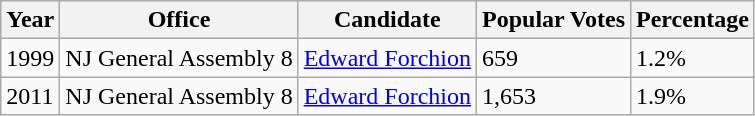<table class="wikitable">
<tr>
<th>Year</th>
<th>Office</th>
<th>Candidate</th>
<th>Popular  Votes</th>
<th>Percentage</th>
</tr>
<tr>
<td>1999</td>
<td>NJ General Assembly 8</td>
<td><a href='#'>Edward Forchion</a></td>
<td>659</td>
<td>1.2%</td>
</tr>
<tr>
<td>2011</td>
<td>NJ General Assembly 8</td>
<td><a href='#'>Edward Forchion</a></td>
<td>1,653</td>
<td>1.9%</td>
</tr>
</table>
